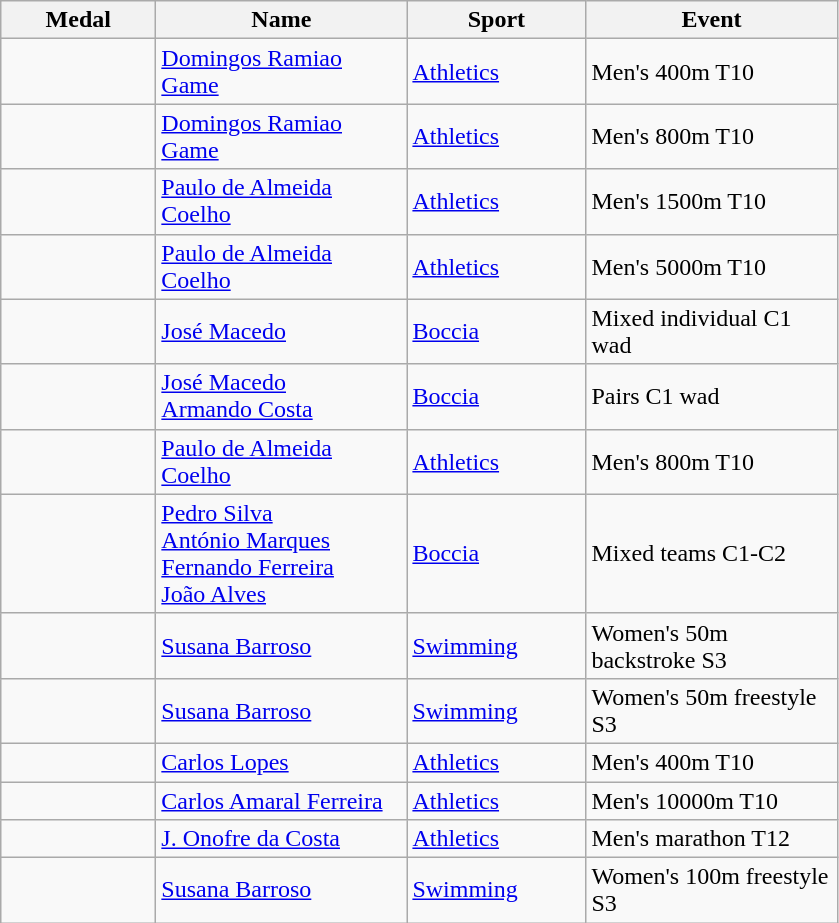<table class="wikitable">
<tr>
<th style="width:6em">Medal</th>
<th style="width:10em">Name</th>
<th style="width:7em">Sport</th>
<th style="width:10em">Event</th>
</tr>
<tr>
<td></td>
<td><a href='#'>Domingos Ramiao Game</a></td>
<td><a href='#'>Athletics</a></td>
<td>Men's 400m T10</td>
</tr>
<tr>
<td></td>
<td><a href='#'>Domingos Ramiao Game</a></td>
<td><a href='#'>Athletics</a></td>
<td>Men's 800m T10</td>
</tr>
<tr>
<td></td>
<td><a href='#'>Paulo de Almeida Coelho</a></td>
<td><a href='#'>Athletics</a></td>
<td>Men's 1500m T10</td>
</tr>
<tr>
<td></td>
<td><a href='#'>Paulo de Almeida Coelho</a></td>
<td><a href='#'>Athletics</a></td>
<td>Men's 5000m T10</td>
</tr>
<tr>
<td></td>
<td><a href='#'>José Macedo</a></td>
<td><a href='#'>Boccia</a></td>
<td>Mixed individual C1 wad</td>
</tr>
<tr>
<td></td>
<td><a href='#'>José Macedo</a><br> <a href='#'>Armando Costa</a></td>
<td><a href='#'>Boccia</a></td>
<td>Pairs C1 wad</td>
</tr>
<tr>
<td></td>
<td><a href='#'>Paulo de Almeida Coelho</a></td>
<td><a href='#'>Athletics</a></td>
<td>Men's 800m T10</td>
</tr>
<tr>
<td></td>
<td><a href='#'>Pedro Silva</a><br> <a href='#'>António Marques</a><br> <a href='#'>Fernando Ferreira</a><br> <a href='#'>João Alves</a></td>
<td><a href='#'>Boccia</a></td>
<td>Mixed teams C1-C2</td>
</tr>
<tr>
<td></td>
<td><a href='#'>Susana Barroso</a></td>
<td><a href='#'>Swimming</a></td>
<td>Women's 50m backstroke S3</td>
</tr>
<tr>
<td></td>
<td><a href='#'>Susana Barroso</a></td>
<td><a href='#'>Swimming</a></td>
<td>Women's 50m freestyle S3</td>
</tr>
<tr>
<td></td>
<td><a href='#'>Carlos Lopes</a></td>
<td><a href='#'>Athletics</a></td>
<td>Men's 400m T10</td>
</tr>
<tr>
<td></td>
<td><a href='#'>Carlos Amaral Ferreira</a></td>
<td><a href='#'>Athletics</a></td>
<td>Men's 10000m T10</td>
</tr>
<tr>
<td></td>
<td><a href='#'>J. Onofre da Costa</a></td>
<td><a href='#'>Athletics</a></td>
<td>Men's marathon T12</td>
</tr>
<tr>
<td></td>
<td><a href='#'>Susana Barroso</a></td>
<td><a href='#'>Swimming</a></td>
<td>Women's 100m freestyle S3</td>
</tr>
</table>
